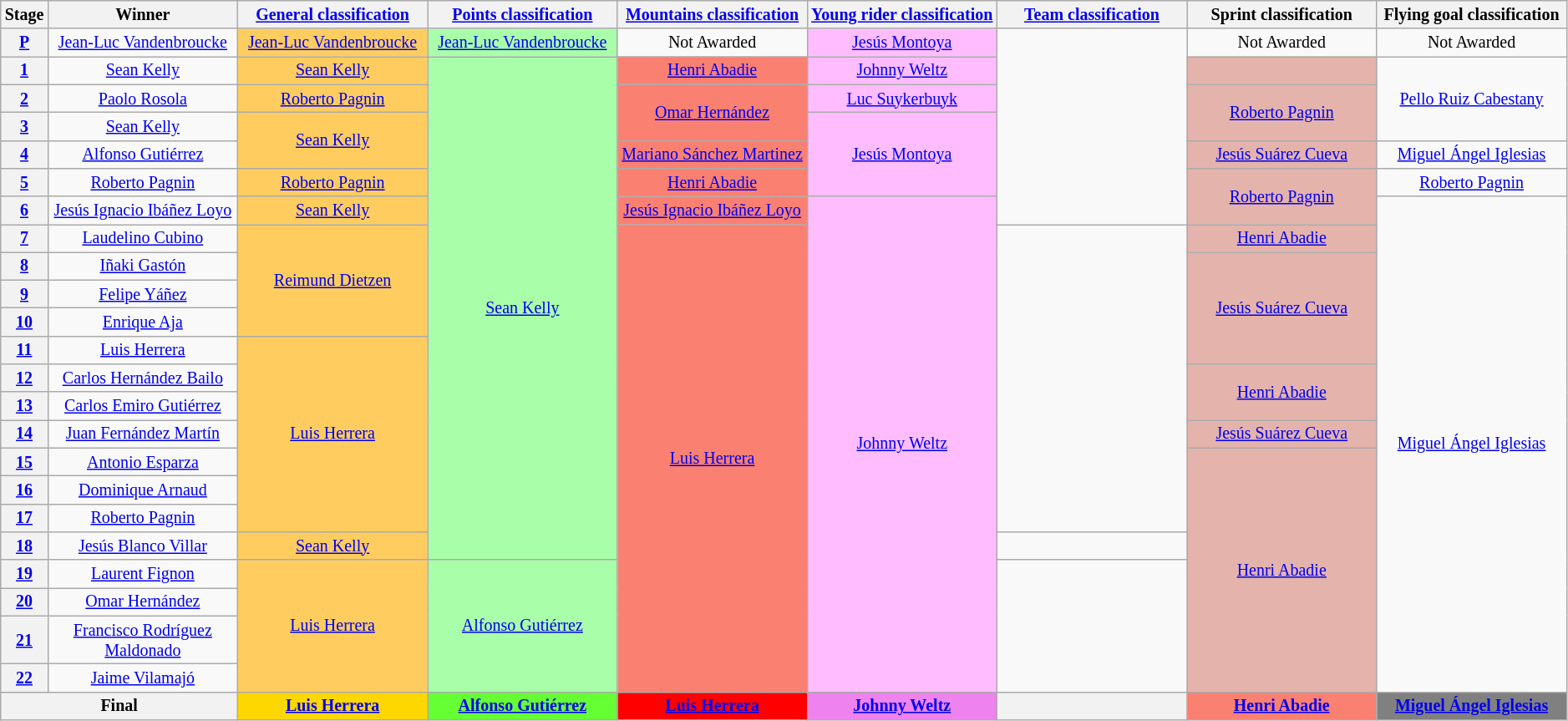<table class="wikitable" style="text-align:center; font-size:smaller; clear: both;">
<tr>
<th scope="col" style="width:2%;">Stage</th>
<th scope="col" style="width:12%;">Winner</th>
<th scope="col" style="width:12%;"><a href='#'>General classification</a><br></th>
<th scope="col" style="width:12%;"><a href='#'>Points classification</a><br></th>
<th scope="col" style="width:12%;"><a href='#'>Mountains classification</a><br></th>
<th scope="col" style="width:12%;"><a href='#'>Young rider classification</a><br></th>
<th scope="col" style="width:12%;"><a href='#'>Team classification</a></th>
<th scope="col" style="width:12%;">Sprint classification</th>
<th scope="col" style="width:12%;">Flying goal classification</th>
</tr>
<tr>
<th scope="row"><a href='#'>P</a></th>
<td><a href='#'>Jean-Luc Vandenbroucke</a></td>
<td style="background:#FFCD5F;"><a href='#'>Jean-Luc Vandenbroucke</a></td>
<td style="background:#A9FFA9;"><a href='#'>Jean-Luc Vandenbroucke</a></td>
<td>Not Awarded</td>
<td style="background:#FFBDFF;"><a href='#'>Jesús Montoya</a></td>
<td style="background:#azure;" rowspan="7"></td>
<td>Not Awarded</td>
<td>Not Awarded</td>
</tr>
<tr>
<th scope="row"><a href='#'>1</a></th>
<td><a href='#'>Sean Kelly</a></td>
<td style="background:#FFCD5F;"><a href='#'>Sean Kelly</a></td>
<td style="background:#A9FFA9;" rowspan="18"><a href='#'>Sean Kelly</a></td>
<td style="background:salmon;"><a href='#'>Henri Abadie</a></td>
<td style="background:#FFBDFF;"><a href='#'>Johnny Weltz</a></td>
<td style="background:#E4B3AB;"></td>
<td rowspan="3"><a href='#'>Pello Ruiz Cabestany</a></td>
</tr>
<tr>
<th scope="row"><a href='#'>2</a></th>
<td><a href='#'>Paolo Rosola</a></td>
<td style="background:#FFCD5F;"><a href='#'>Roberto Pagnin</a></td>
<td style="background:salmon;" rowspan="2"><a href='#'>Omar Hernández</a></td>
<td style="background:#FFBDFF;"><a href='#'>Luc Suykerbuyk</a></td>
<td style="background:#E4B3AB;" rowspan="2"><a href='#'>Roberto Pagnin</a></td>
</tr>
<tr>
<th scope="row"><a href='#'>3</a></th>
<td><a href='#'>Sean Kelly</a></td>
<td style="background:#FFCD5F;" rowspan="2"><a href='#'>Sean Kelly</a></td>
<td style="background:#FFBDFF;" rowspan="3"><a href='#'>Jesús Montoya</a></td>
</tr>
<tr>
<th scope="row"><a href='#'>4</a></th>
<td><a href='#'>Alfonso Gutiérrez</a></td>
<td style="background:salmon;"><a href='#'>Mariano Sánchez Martinez</a></td>
<td style="background:#E4B3AB;"><a href='#'>Jesús Suárez Cueva</a></td>
<td><a href='#'>Miguel Ángel Iglesias</a></td>
</tr>
<tr>
<th scope="row"><a href='#'>5</a></th>
<td><a href='#'>Roberto Pagnin</a></td>
<td style="background:#FFCD5F;"><a href='#'>Roberto Pagnin</a></td>
<td style="background:salmon;"><a href='#'>Henri Abadie</a></td>
<td style="background:#E4B3AB;" rowspan="2"><a href='#'>Roberto Pagnin</a></td>
<td><a href='#'>Roberto Pagnin</a></td>
</tr>
<tr>
<th scope="row"><a href='#'>6</a></th>
<td><a href='#'>Jesús Ignacio Ibáñez Loyo</a></td>
<td style="background:#FFCD5F;"><a href='#'>Sean Kelly</a></td>
<td style="background:salmon;"><a href='#'>Jesús Ignacio Ibáñez Loyo</a></td>
<td style="background:#FFBDFF;" rowspan="17"><a href='#'>Johnny Weltz</a></td>
<td rowspan="17"><a href='#'>Miguel Ángel Iglesias</a></td>
</tr>
<tr>
<th scope="row"><a href='#'>7</a></th>
<td><a href='#'>Laudelino Cubino</a></td>
<td style="background:#FFCD5F;" rowspan="4"><a href='#'>Reimund Dietzen</a></td>
<td style="background:salmon;" rowspan="16"><a href='#'>Luis Herrera</a></td>
<td style="background:#azure;" rowspan="11"></td>
<td style="background:#E4B3AB;"><a href='#'>Henri Abadie</a></td>
</tr>
<tr>
<th scope="row"><a href='#'>8</a></th>
<td><a href='#'>Iñaki Gastón</a></td>
<td style="background:#E4B3AB;" rowspan="4"><a href='#'>Jesús Suárez Cueva</a></td>
</tr>
<tr>
<th scope="row"><a href='#'>9</a></th>
<td><a href='#'>Felipe Yáñez</a></td>
</tr>
<tr>
<th scope="row"><a href='#'>10</a></th>
<td><a href='#'>Enrique Aja</a></td>
</tr>
<tr>
<th scope="row"><a href='#'>11</a></th>
<td><a href='#'>Luis Herrera</a></td>
<td style="background:#FFCD5F;" rowspan="7"><a href='#'>Luis Herrera</a></td>
</tr>
<tr>
<th scope="row"><a href='#'>12</a></th>
<td><a href='#'>Carlos Hernández Bailo</a></td>
<td style="background:#E4B3AB;" rowspan="2"><a href='#'>Henri Abadie</a></td>
</tr>
<tr>
<th scope="row"><a href='#'>13</a></th>
<td><a href='#'>Carlos Emiro Gutiérrez</a></td>
</tr>
<tr>
<th scope="row"><a href='#'>14</a></th>
<td><a href='#'>Juan Fernández Martín</a></td>
<td style="background:#E4B3AB;"><a href='#'>Jesús Suárez Cueva</a></td>
</tr>
<tr>
<th scope="row"><a href='#'>15</a></th>
<td><a href='#'>Antonio Esparza</a></td>
<td style="background:#E4B3AB;" rowspan="8"><a href='#'>Henri Abadie</a></td>
</tr>
<tr>
<th scope="row"><a href='#'>16</a></th>
<td><a href='#'>Dominique Arnaud</a></td>
</tr>
<tr>
<th scope="row"><a href='#'>17</a></th>
<td><a href='#'>Roberto Pagnin</a></td>
</tr>
<tr>
<th scope="row"><a href='#'>18</a></th>
<td><a href='#'>Jesús Blanco Villar</a></td>
<td style="background:#FFCD5F;"><a href='#'>Sean Kelly</a></td>
<td style="background:#azure;"></td>
</tr>
<tr>
<th scope="row"><a href='#'>19</a></th>
<td><a href='#'>Laurent Fignon</a></td>
<td style="background:#FFCD5F;" rowspan="4"><a href='#'>Luis Herrera</a></td>
<td style="background:#A9FFA9;" rowspan="4"><a href='#'>Alfonso Gutiérrez</a></td>
<td style="background:#azure;" rowspan="4"></td>
</tr>
<tr>
<th scope="row"><a href='#'>20</a></th>
<td><a href='#'>Omar Hernández</a></td>
</tr>
<tr>
<th scope="row"><a href='#'>21</a></th>
<td><a href='#'>Francisco Rodríguez Maldonado</a></td>
</tr>
<tr>
<th scope="row"><a href='#'>22</a></th>
<td><a href='#'>Jaime Vilamajó</a></td>
</tr>
<tr>
<th colspan="2">Final</th>
<th style="background:gold;"><a href='#'>Luis Herrera</a></th>
<th style="background:#66FF33;"><a href='#'>Alfonso Gutiérrez</a></th>
<th style="background:red;"><a href='#'>Luis Herrera</a></th>
<th style="background:violet;"><a href='#'>Johnny Weltz</a></th>
<th style="background:light blue;"></th>
<th style="background:salmon;"><a href='#'>Henri Abadie</a></th>
<th style="background:gray;"><a href='#'>Miguel Ángel Iglesias</a></th>
</tr>
</table>
